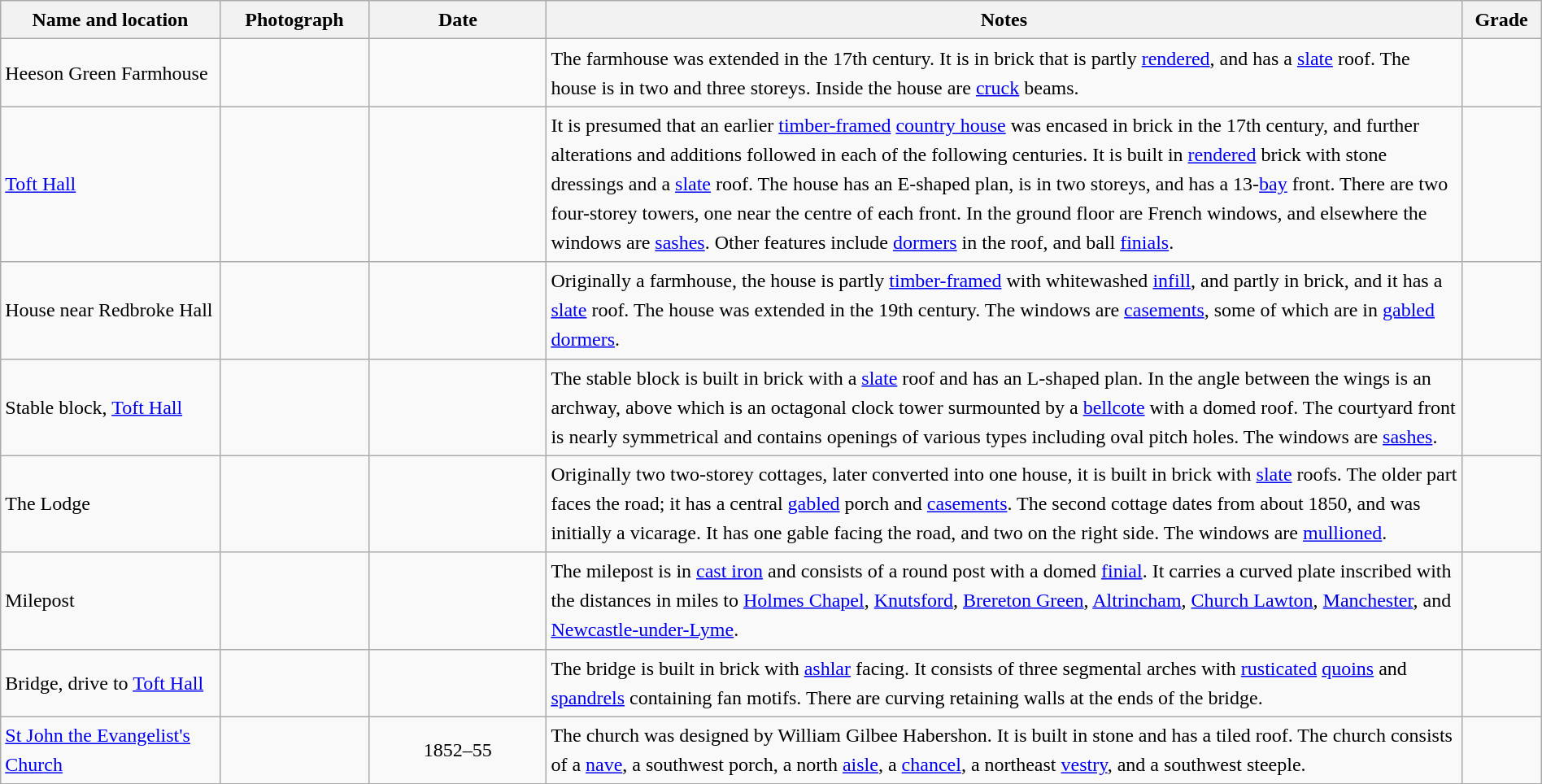<table class="wikitable sortable plainrowheaders" style="width:100%;border:0px;text-align:left;line-height:150%;">
<tr>
<th scope="col"  style="width:150px">Name and location</th>
<th scope="col"  style="width:100px" class="unsortable">Photograph</th>
<th scope="col"  style="width:120px">Date</th>
<th scope="col"  style="width:650px" class="unsortable">Notes</th>
<th scope="col"  style="width:50px">Grade</th>
</tr>
<tr>
<td>Heeson Green Farmhouse<br><small></small></td>
<td></td>
<td align="center"></td>
<td>The farmhouse was extended in the 17th century.  It is in brick that is partly <a href='#'>rendered</a>, and has a <a href='#'>slate</a> roof.  The house is in two and three storeys.  Inside the house are <a href='#'>cruck</a> beams.</td>
<td align="center" ></td>
</tr>
<tr>
<td><a href='#'>Toft Hall</a><br><small></small></td>
<td></td>
<td align="center"></td>
<td>It is presumed that an earlier <a href='#'>timber-framed</a> <a href='#'>country house</a> was encased in brick in the 17th century, and further alterations and additions followed in each of the following centuries.  It is built in <a href='#'>rendered</a> brick with stone dressings and a <a href='#'>slate</a> roof.  The house has an E-shaped plan, is in two storeys, and has a 13-<a href='#'>bay</a> front.  There are two four-storey towers, one near the centre of each front.  In the ground floor are French windows, and elsewhere the windows are <a href='#'>sashes</a>. Other features include <a href='#'>dormers</a> in the roof, and ball <a href='#'>finials</a>.</td>
<td align="center" ></td>
</tr>
<tr>
<td>House near Redbroke Hall<br><small></small></td>
<td></td>
<td align="center"></td>
<td>Originally a farmhouse, the house is partly <a href='#'>timber-framed</a> with whitewashed <a href='#'>infill</a>, and partly in brick, and it has a <a href='#'>slate</a> roof.  The house was extended in the 19th century.  The windows are <a href='#'>casements</a>, some of which are in <a href='#'>gabled</a> <a href='#'>dormers</a>.</td>
<td align="center" ></td>
</tr>
<tr>
<td>Stable block, <a href='#'>Toft Hall</a><br><small></small></td>
<td></td>
<td align="center"></td>
<td>The stable block is built in brick with a <a href='#'>slate</a> roof and has an L-shaped plan.  In the angle between the wings is an archway, above which is an octagonal clock tower surmounted by a <a href='#'>bellcote</a> with a domed roof.  The courtyard front is nearly symmetrical and contains openings of various types including oval pitch holes.  The windows are <a href='#'>sashes</a>.</td>
<td align="center" ></td>
</tr>
<tr>
<td>The Lodge<br><small></small></td>
<td></td>
<td align="center"></td>
<td>Originally two two-storey cottages, later converted into one house, it is built in brick with <a href='#'>slate</a> roofs.  The older part faces the road; it has a central <a href='#'>gabled</a> porch and <a href='#'>casements</a>.  The second cottage dates from about 1850, and was initially a vicarage.  It has one gable facing the road, and two on the right side.  The windows are <a href='#'>mullioned</a>.</td>
<td align="center" ></td>
</tr>
<tr>
<td>Milepost<br><small></small></td>
<td></td>
<td align="center"></td>
<td>The milepost is in <a href='#'>cast iron</a> and consists of a round post with a domed <a href='#'>finial</a>.  It carries a curved plate inscribed with the distances in miles to <a href='#'>Holmes Chapel</a>, <a href='#'>Knutsford</a>, <a href='#'>Brereton Green</a>, <a href='#'>Altrincham</a>, <a href='#'>Church Lawton</a>, <a href='#'>Manchester</a>, and <a href='#'>Newcastle-under-Lyme</a>.</td>
<td align="center" ></td>
</tr>
<tr>
<td>Bridge, drive to <a href='#'>Toft Hall</a><br><small></small></td>
<td></td>
<td align="center"></td>
<td>The bridge is built in brick with <a href='#'>ashlar</a> facing.  It consists of three segmental arches with <a href='#'>rusticated</a> <a href='#'>quoins</a> and <a href='#'>spandrels</a> containing fan motifs.  There are curving retaining walls at the ends of the bridge.</td>
<td align="center" ></td>
</tr>
<tr>
<td><a href='#'>St John the Evangelist's Church</a><br><small></small></td>
<td></td>
<td align="center">1852–55</td>
<td>The church was designed by William Gilbee Habershon.  It is built in stone and has a tiled roof.  The church consists of a <a href='#'>nave</a>, a southwest porch, a north <a href='#'>aisle</a>, a <a href='#'>chancel</a>, a northeast <a href='#'>vestry</a>, and a southwest steeple.</td>
<td align="center" ></td>
</tr>
<tr>
</tr>
</table>
